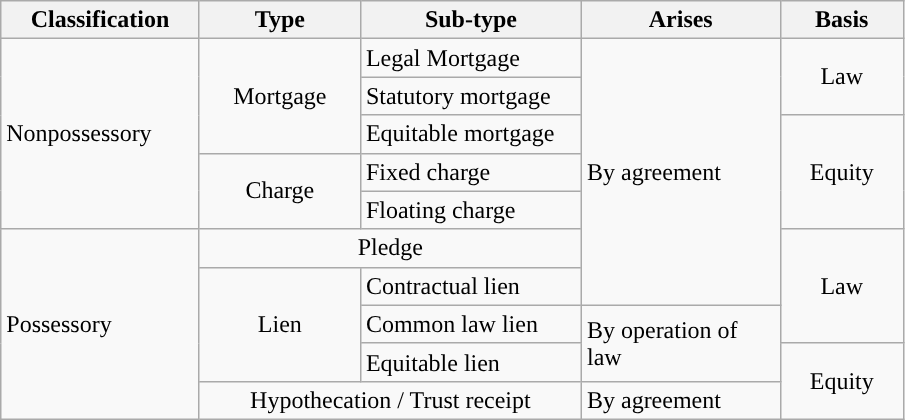<table class="wikitable">
<tr>
<th style="width: 125px;">Classification</th>
<th style="width: 100px;">Type</th>
<th style="width: 140px;">Sub-type</th>
<th style="width: 125px;">Arises</th>
<th style="width: 75px;">Basis</th>
</tr>
<tr>
<td rowspan=5>Nonpossessory</td>
<td rowspan=3 style="text-align: center">Mortgage</td>
<td>Legal Mortgage</td>
<td rowspan=7>By agreement</td>
<td rowspan=2 style="text-align: center">Law</td>
</tr>
<tr>
<td>Statutory mortgage</td>
</tr>
<tr>
<td>Equitable mortgage</td>
<td rowspan=3 style="text-align: center">Equity</td>
</tr>
<tr>
<td rowspan=2 style="text-align: center">Charge</td>
<td>Fixed charge</td>
</tr>
<tr>
<td>Floating charge</td>
</tr>
<tr>
<td rowspan=5>Possessory</td>
<td colspan=2 style="text-align: center">Pledge</td>
<td rowspan=3 style="text-align: center">Law</td>
</tr>
<tr>
<td rowspan=3 style="text-align: center">Lien</td>
<td>Contractual lien</td>
</tr>
<tr>
<td>Common law lien</td>
<td rowspan=2>By operation of law</td>
</tr>
<tr>
<td>Equitable lien</td>
<td rowspan=2 style="text-align: center">Equity</td>
</tr>
<tr>
<td colspan=2 style="text-align: center">Hypothecation / Trust receipt</td>
<td>By agreement</td>
</tr>
</table>
